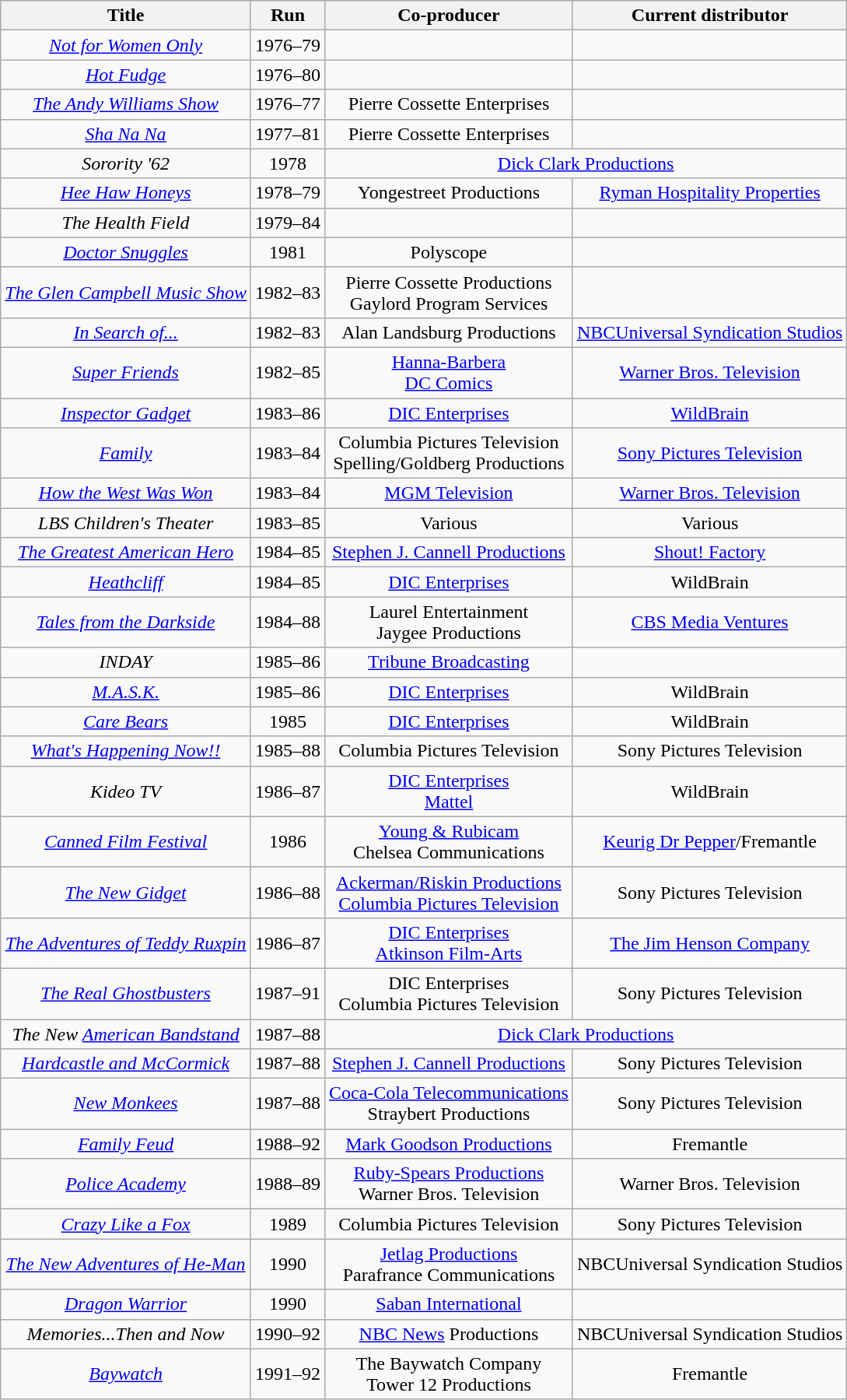<table class="wikitable sortable" style="text-align:center;">
<tr>
<th>Title</th>
<th>Run</th>
<th>Co-producer</th>
<th>Current distributor</th>
</tr>
<tr>
<td><em><a href='#'>Not for Women Only</a></em></td>
<td>1976–79</td>
<td></td>
<td></td>
</tr>
<tr>
<td><em><a href='#'>Hot Fudge</a></em></td>
<td>1976–80</td>
<td></td>
<td></td>
</tr>
<tr>
<td><em><a href='#'>The Andy Williams Show</a></em></td>
<td>1976–77</td>
<td>Pierre Cossette Enterprises</td>
<td></td>
</tr>
<tr>
<td><em><a href='#'>Sha Na Na</a></em></td>
<td>1977–81</td>
<td>Pierre Cossette Enterprises</td>
<td></td>
</tr>
<tr>
<td><em>Sorority '62</em></td>
<td>1978</td>
<td colspan=2><a href='#'>Dick Clark Productions</a></td>
</tr>
<tr>
<td><em><a href='#'>Hee Haw Honeys</a></em></td>
<td>1978–79</td>
<td>Yongestreet Productions</td>
<td><a href='#'>Ryman Hospitality Properties</a></td>
</tr>
<tr>
<td><em>The Health Field</em></td>
<td>1979–84</td>
<td></td>
<td></td>
</tr>
<tr>
<td><em><a href='#'>Doctor Snuggles</a></em></td>
<td>1981</td>
<td>Polyscope</td>
<td></td>
</tr>
<tr>
<td><em><a href='#'>The Glen Campbell Music Show</a></em></td>
<td>1982–83</td>
<td>Pierre Cossette Productions<br>Gaylord Program Services</td>
<td></td>
</tr>
<tr>
<td><em><a href='#'>In Search of...</a></em></td>
<td>1982–83</td>
<td>Alan Landsburg Productions</td>
<td><a href='#'>NBCUniversal Syndication Studios</a></td>
</tr>
<tr>
<td><em><a href='#'>Super Friends</a></em></td>
<td>1982–85</td>
<td><a href='#'>Hanna-Barbera</a><br><a href='#'>DC Comics</a></td>
<td><a href='#'>Warner Bros. Television</a></td>
</tr>
<tr>
<td><em><a href='#'>Inspector Gadget</a></em></td>
<td>1983–86</td>
<td><a href='#'>DIC Enterprises</a></td>
<td><a href='#'>WildBrain</a></td>
</tr>
<tr>
<td><em><a href='#'>Family</a></em></td>
<td>1983–84</td>
<td>Columbia Pictures Television<br>Spelling/Goldberg Productions</td>
<td><a href='#'>Sony Pictures Television</a></td>
</tr>
<tr>
<td><em><a href='#'>How the West Was Won</a></em></td>
<td>1983–84</td>
<td><a href='#'>MGM Television</a></td>
<td><a href='#'>Warner Bros. Television</a></td>
</tr>
<tr>
<td><em>LBS Children's Theater</em></td>
<td>1983–85</td>
<td>Various</td>
<td>Various</td>
</tr>
<tr>
<td><em><a href='#'>The Greatest American Hero</a></em></td>
<td>1984–85</td>
<td><a href='#'>Stephen J. Cannell Productions</a></td>
<td><a href='#'>Shout! Factory</a></td>
</tr>
<tr>
<td><em><a href='#'>Heathcliff</a></em></td>
<td>1984–85</td>
<td><a href='#'>DIC Enterprises</a></td>
<td>WildBrain</td>
</tr>
<tr>
<td><em><a href='#'>Tales from the Darkside</a></em></td>
<td>1984–88</td>
<td>Laurel Entertainment<br>Jaygee Productions</td>
<td><a href='#'>CBS Media Ventures</a></td>
</tr>
<tr>
<td><em>INDAY</em></td>
<td>1985–86</td>
<td><a href='#'>Tribune Broadcasting</a></td>
<td></td>
</tr>
<tr>
<td><em><a href='#'>M.A.S.K.</a></em></td>
<td>1985–86</td>
<td><a href='#'>DIC Enterprises</a></td>
<td>WildBrain</td>
</tr>
<tr>
<td><em><a href='#'>Care Bears</a></em></td>
<td>1985</td>
<td><a href='#'>DIC Enterprises</a></td>
<td>WildBrain</td>
</tr>
<tr>
<td><em><a href='#'>What's Happening Now!!</a></em></td>
<td>1985–88</td>
<td>Columbia Pictures Television</td>
<td>Sony Pictures Television</td>
</tr>
<tr>
<td><em>Kideo TV</em></td>
<td>1986–87</td>
<td><a href='#'>DIC Enterprises</a><br><a href='#'>Mattel</a></td>
<td>WildBrain</td>
</tr>
<tr>
<td><em><a href='#'>Canned Film Festival</a></em></td>
<td>1986</td>
<td><a href='#'>Young & Rubicam</a><br>Chelsea Communications</td>
<td><a href='#'>Keurig Dr Pepper</a>/Fremantle</td>
</tr>
<tr>
<td><em><a href='#'>The New Gidget</a></em></td>
<td>1986–88</td>
<td><a href='#'>Ackerman/Riskin Productions</a><br><a href='#'>Columbia Pictures Television</a></td>
<td>Sony Pictures Television</td>
</tr>
<tr>
<td><em><a href='#'>The Adventures of Teddy Ruxpin</a></em></td>
<td>1986–87</td>
<td><a href='#'>DIC Enterprises</a><br><a href='#'>Atkinson Film-Arts</a></td>
<td><a href='#'>The Jim Henson Company</a></td>
</tr>
<tr>
<td><em><a href='#'>The Real Ghostbusters</a></em></td>
<td>1987–91</td>
<td>DIC Enterprises<br>Columbia Pictures Television</td>
<td>Sony Pictures Television</td>
</tr>
<tr>
<td><em>The New <a href='#'>American Bandstand</a></em></td>
<td>1987–88</td>
<td colspan=2><a href='#'>Dick Clark Productions</a></td>
</tr>
<tr>
<td><em><a href='#'>Hardcastle and McCormick</a></em></td>
<td>1987–88</td>
<td><a href='#'>Stephen J. Cannell Productions</a></td>
<td>Sony Pictures Television</td>
</tr>
<tr>
<td><em><a href='#'>New Monkees</a></em></td>
<td>1987–88</td>
<td><a href='#'>Coca-Cola Telecommunications</a><br>Straybert Productions</td>
<td>Sony Pictures Television</td>
</tr>
<tr>
<td><em><a href='#'>Family Feud</a></em></td>
<td>1988–92</td>
<td><a href='#'>Mark Goodson Productions</a></td>
<td>Fremantle</td>
</tr>
<tr>
<td><em><a href='#'>Police Academy</a></em></td>
<td>1988–89</td>
<td><a href='#'>Ruby-Spears Productions</a><br>Warner Bros. Television</td>
<td>Warner Bros. Television</td>
</tr>
<tr>
<td><em><a href='#'>Crazy Like a Fox</a></em></td>
<td>1989</td>
<td>Columbia Pictures Television</td>
<td>Sony Pictures Television</td>
</tr>
<tr>
<td><em><a href='#'>The New Adventures of He-Man</a></em></td>
<td>1990</td>
<td><a href='#'>Jetlag Productions</a><br>Parafrance Communications</td>
<td>NBCUniversal Syndication Studios</td>
</tr>
<tr>
<td><em><a href='#'>Dragon Warrior</a></em></td>
<td>1990</td>
<td><a href='#'>Saban International</a></td>
<td></td>
</tr>
<tr>
<td><em>Memories...Then and Now</em></td>
<td>1990–92</td>
<td><a href='#'>NBC News</a> Productions</td>
<td>NBCUniversal Syndication Studios</td>
</tr>
<tr>
<td><em><a href='#'>Baywatch</a></em></td>
<td>1991–92</td>
<td>The Baywatch Company<br>Tower 12 Productions</td>
<td>Fremantle</td>
</tr>
</table>
